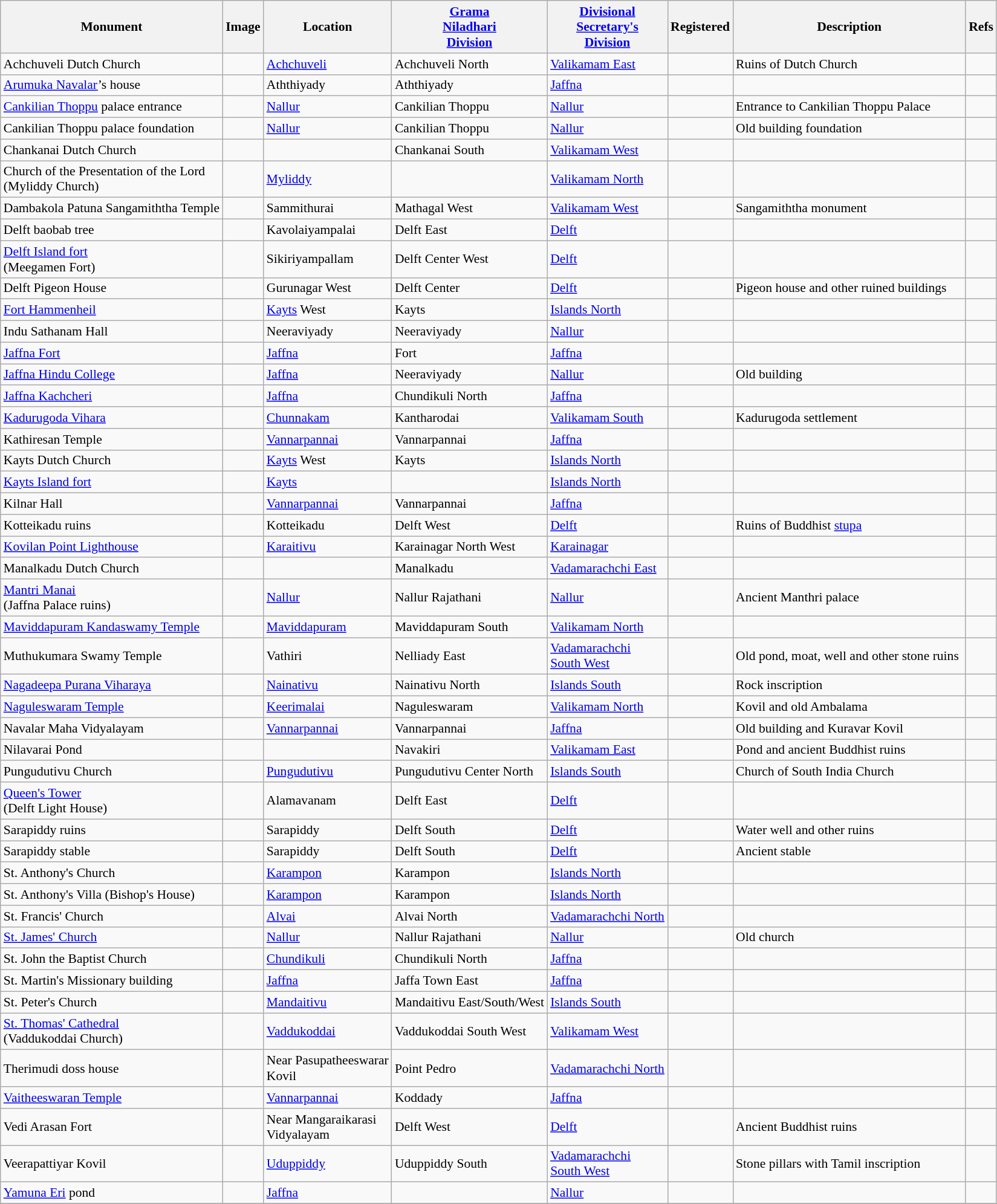<table class="wikitable plainrowheaders sortable" style="font-size:90%; text-align:left;">
<tr>
<th>Monument</th>
<th>Image</th>
<th>Location</th>
<th><a href='#'>Grama<br>Niladhari<br>Division</a></th>
<th><a href='#'>Divisional<br>Secretary's<br>Division</a></th>
<th>Registered</th>
<th scope=col width=250px>Description</th>
<th>Refs</th>
</tr>
<tr>
<td>Achchuveli Dutch Church</td>
<td></td>
<td><a href='#'>Achchuveli</a></td>
<td>Achchuveli North</td>
<td><a href='#'>Valikamam East</a></td>
<td align=center></td>
<td>Ruins of Dutch Church</td>
<td></td>
</tr>
<tr>
<td><a href='#'>Arumuka Navalar</a>’s house</td>
<td></td>
<td>Aththiyady</td>
<td>Aththiyady</td>
<td><a href='#'>Jaffna</a></td>
<td align=center></td>
<td></td>
<td></td>
</tr>
<tr>
<td><a href='#'>Cankilian Thoppu</a> palace entrance</td>
<td></td>
<td><a href='#'>Nallur</a></td>
<td>Cankilian Thoppu</td>
<td><a href='#'>Nallur</a></td>
<td align=center></td>
<td>Entrance to Cankilian Thoppu Palace</td>
<td></td>
</tr>
<tr>
<td>Cankilian Thoppu palace foundation</td>
<td></td>
<td><a href='#'>Nallur</a></td>
<td>Cankilian Thoppu</td>
<td><a href='#'>Nallur</a></td>
<td align=center></td>
<td>Old building foundation</td>
<td></td>
</tr>
<tr>
<td>Chankanai Dutch Church</td>
<td></td>
<td></td>
<td>Chankanai South</td>
<td><a href='#'>Valikamam West</a></td>
<td align=center></td>
<td></td>
<td></td>
</tr>
<tr>
<td>Church of the Presentation of the Lord<br>(Myliddy Church)</td>
<td></td>
<td><a href='#'>Myliddy</a></td>
<td></td>
<td><a href='#'>Valikamam North</a></td>
<td align=center></td>
<td></td>
<td></td>
</tr>
<tr>
<td>Dambakola Patuna Sangamiththa Temple</td>
<td></td>
<td>Sammithurai</td>
<td>Mathagal West</td>
<td><a href='#'>Valikamam West</a></td>
<td align=center></td>
<td>Sangamiththa monument</td>
<td></td>
</tr>
<tr>
<td>Delft baobab tree</td>
<td></td>
<td>Kavolaiyampalai</td>
<td>Delft East</td>
<td><a href='#'>Delft</a></td>
<td align=center></td>
<td></td>
<td></td>
</tr>
<tr>
<td><a href='#'>Delft Island fort</a><br>(Meegamen Fort)</td>
<td></td>
<td>Sikiriyampallam</td>
<td>Delft Center West</td>
<td><a href='#'>Delft</a></td>
<td align=center></td>
<td></td>
<td></td>
</tr>
<tr>
<td>Delft Pigeon House</td>
<td></td>
<td>Gurunagar West</td>
<td>Delft Center</td>
<td><a href='#'>Delft</a></td>
<td align=center></td>
<td>Pigeon house and other ruined buildings</td>
<td></td>
</tr>
<tr>
<td><a href='#'>Fort Hammenheil</a></td>
<td></td>
<td><a href='#'>Kayts</a> West</td>
<td>Kayts</td>
<td><a href='#'>Islands North</a></td>
<td align=center></td>
<td></td>
<td></td>
</tr>
<tr>
<td>Indu Sathanam Hall</td>
<td></td>
<td>Neeraviyady</td>
<td>Neeraviyady</td>
<td><a href='#'>Nallur</a></td>
<td align=center></td>
<td></td>
<td></td>
</tr>
<tr>
<td><a href='#'>Jaffna Fort</a></td>
<td></td>
<td><a href='#'>Jaffna</a></td>
<td>Fort</td>
<td><a href='#'>Jaffna</a></td>
<td align=center></td>
<td></td>
<td></td>
</tr>
<tr>
<td><a href='#'>Jaffna Hindu College</a></td>
<td></td>
<td><a href='#'>Jaffna</a></td>
<td>Neeraviyady</td>
<td><a href='#'>Nallur</a></td>
<td align=center></td>
<td>Old building</td>
<td></td>
</tr>
<tr>
<td><a href='#'>Jaffna Kachcheri</a></td>
<td></td>
<td><a href='#'>Jaffna</a></td>
<td>Chundikuli North</td>
<td><a href='#'>Jaffna</a></td>
<td align=center></td>
<td></td>
<td></td>
</tr>
<tr>
<td><a href='#'>Kadurugoda Vihara</a></td>
<td></td>
<td><a href='#'>Chunnakam</a></td>
<td>Kantharodai</td>
<td><a href='#'>Valikamam South</a></td>
<td align=center></td>
<td>Kadurugoda settlement</td>
<td></td>
</tr>
<tr>
<td>Kathiresan Temple</td>
<td></td>
<td><a href='#'>Vannarpannai</a></td>
<td>Vannarpannai</td>
<td><a href='#'>Jaffna</a></td>
<td align=center></td>
<td></td>
<td></td>
</tr>
<tr>
<td>Kayts Dutch Church</td>
<td></td>
<td><a href='#'>Kayts</a> West</td>
<td>Kayts</td>
<td><a href='#'>Islands North</a></td>
<td align=center></td>
<td></td>
<td></td>
</tr>
<tr>
<td><a href='#'>Kayts Island fort</a></td>
<td></td>
<td><a href='#'>Kayts</a></td>
<td></td>
<td><a href='#'>Islands North</a></td>
<td></td>
<td></td>
<td></td>
</tr>
<tr>
<td>Kilnar Hall</td>
<td></td>
<td><a href='#'>Vannarpannai</a></td>
<td>Vannarpannai</td>
<td><a href='#'>Jaffna</a></td>
<td align=center></td>
<td></td>
<td></td>
</tr>
<tr>
<td>Kotteikadu ruins</td>
<td></td>
<td>Kotteikadu</td>
<td>Delft West</td>
<td><a href='#'>Delft</a></td>
<td align=center></td>
<td>Ruins of Buddhist <a href='#'>stupa</a></td>
<td></td>
</tr>
<tr>
<td><a href='#'>Kovilan Point Lighthouse</a></td>
<td></td>
<td><a href='#'>Karaitivu</a></td>
<td>Karainagar North West</td>
<td><a href='#'>Karainagar</a></td>
<td align=center></td>
<td></td>
<td></td>
</tr>
<tr>
<td>Manalkadu Dutch Church</td>
<td></td>
<td></td>
<td>Manalkadu</td>
<td><a href='#'>Vadamarachchi East</a></td>
<td align=center></td>
<td></td>
<td></td>
</tr>
<tr>
<td><a href='#'>Mantri Manai</a><br>(Jaffna Palace ruins)</td>
<td></td>
<td><a href='#'>Nallur</a></td>
<td>Nallur Rajathani</td>
<td><a href='#'>Nallur</a></td>
<td align=center></td>
<td>Ancient Manthri palace</td>
<td></td>
</tr>
<tr>
<td><a href='#'>Maviddapuram Kandaswamy Temple</a></td>
<td></td>
<td><a href='#'>Maviddapuram</a></td>
<td>Maviddapuram South</td>
<td><a href='#'>Valikamam North</a></td>
<td align=center></td>
<td></td>
<td></td>
</tr>
<tr>
<td>Muthukumara Swamy Temple</td>
<td></td>
<td>Vathiri</td>
<td>Nelliady East</td>
<td><a href='#'>Vadamarachchi<br>South West</a></td>
<td align=center></td>
<td>Old pond, moat, well and other stone ruins</td>
<td></td>
</tr>
<tr>
<td><a href='#'>Nagadeepa Purana Viharaya</a></td>
<td></td>
<td><a href='#'>Nainativu</a></td>
<td>Nainativu North</td>
<td><a href='#'>Islands South</a></td>
<td align=center></td>
<td>Rock inscription</td>
<td></td>
</tr>
<tr>
<td><a href='#'>Naguleswaram Temple</a></td>
<td></td>
<td><a href='#'>Keerimalai</a></td>
<td>Naguleswaram</td>
<td><a href='#'>Valikamam North</a></td>
<td align=center></td>
<td>Kovil and old Ambalama</td>
<td></td>
</tr>
<tr>
<td>Navalar Maha Vidyalayam</td>
<td></td>
<td><a href='#'>Vannarpannai</a></td>
<td>Vannarpannai</td>
<td><a href='#'>Jaffna</a></td>
<td align=center></td>
<td>Old building and Kuravar Kovil</td>
<td></td>
</tr>
<tr>
<td>Nilavarai Pond</td>
<td></td>
<td></td>
<td>Navakiri</td>
<td><a href='#'>Valikamam East</a></td>
<td align=center></td>
<td>Pond and ancient Buddhist ruins</td>
<td></td>
</tr>
<tr>
<td>Pungudutivu Church</td>
<td></td>
<td><a href='#'>Pungudutivu</a></td>
<td>Pungudutivu Center North</td>
<td><a href='#'>Islands South</a></td>
<td align=center></td>
<td>Church of South India Church</td>
<td></td>
</tr>
<tr>
<td><a href='#'>Queen's Tower</a><br>(Delft Light House)</td>
<td></td>
<td>Alamavanam</td>
<td>Delft East</td>
<td><a href='#'>Delft</a></td>
<td align=center></td>
<td></td>
<td></td>
</tr>
<tr>
<td>Sarapiddy ruins</td>
<td></td>
<td>Sarapiddy</td>
<td>Delft South</td>
<td><a href='#'>Delft</a></td>
<td align=center></td>
<td>Water well and other ruins</td>
<td></td>
</tr>
<tr>
<td>Sarapiddy stable</td>
<td></td>
<td>Sarapiddy</td>
<td>Delft South</td>
<td><a href='#'>Delft</a></td>
<td align=center></td>
<td>Ancient stable</td>
<td></td>
</tr>
<tr>
<td>St. Anthony's Church</td>
<td></td>
<td><a href='#'>Karampon</a></td>
<td>Karampon</td>
<td><a href='#'>Islands North</a></td>
<td align=center></td>
<td></td>
<td></td>
</tr>
<tr>
<td>St. Anthony's Villa (Bishop's House)</td>
<td></td>
<td><a href='#'>Karampon</a></td>
<td>Karampon</td>
<td><a href='#'>Islands North</a></td>
<td align=center></td>
<td></td>
<td></td>
</tr>
<tr>
<td>St. Francis' Church</td>
<td></td>
<td><a href='#'>Alvai</a></td>
<td>Alvai North</td>
<td><a href='#'>Vadamarachchi North</a></td>
<td align=center></td>
<td></td>
<td></td>
</tr>
<tr>
<td><a href='#'>St. James' Church</a></td>
<td></td>
<td><a href='#'>Nallur</a></td>
<td>Nallur Rajathani</td>
<td><a href='#'>Nallur</a></td>
<td align=center></td>
<td>Old church</td>
<td></td>
</tr>
<tr>
<td>St. John the Baptist Church</td>
<td></td>
<td><a href='#'>Chundikuli</a></td>
<td>Chundikuli North</td>
<td><a href='#'>Jaffna</a></td>
<td align=center></td>
<td></td>
<td></td>
</tr>
<tr>
<td>St. Martin's Missionary building</td>
<td></td>
<td><a href='#'>Jaffna</a></td>
<td>Jaffa Town East</td>
<td><a href='#'>Jaffna</a></td>
<td align=center></td>
<td></td>
<td></td>
</tr>
<tr>
<td>St. Peter's Church</td>
<td></td>
<td><a href='#'>Mandaitivu</a></td>
<td>Mandaitivu East/South/West</td>
<td><a href='#'>Islands South</a></td>
<td align=center></td>
<td></td>
<td></td>
</tr>
<tr>
<td><a href='#'>St. Thomas' Cathedral</a><br>(Vaddukoddai Church)</td>
<td></td>
<td><a href='#'>Vaddukoddai</a></td>
<td>Vaddukoddai South West</td>
<td><a href='#'>Valikamam West</a></td>
<td align=center></td>
<td></td>
<td></td>
</tr>
<tr>
<td>Therimudi doss house</td>
<td></td>
<td>Near Pasupatheeswarar<br>Kovil</td>
<td>Point Pedro</td>
<td><a href='#'>Vadamarachchi North</a></td>
<td align=center></td>
<td></td>
<td></td>
</tr>
<tr>
<td><a href='#'>Vaitheeswaran Temple</a></td>
<td></td>
<td><a href='#'>Vannarpannai</a></td>
<td>Koddady</td>
<td><a href='#'>Jaffna</a></td>
<td align=center></td>
<td></td>
<td></td>
</tr>
<tr>
<td>Vedi Arasan Fort</td>
<td></td>
<td>Near Mangaraikarasi<br>Vidyalayam</td>
<td>Delft West</td>
<td><a href='#'>Delft</a></td>
<td align=center></td>
<td>Ancient Buddhist ruins</td>
<td></td>
</tr>
<tr>
<td>Veerapattiyar Kovil</td>
<td></td>
<td><a href='#'>Uduppiddy</a></td>
<td>Uduppiddy South</td>
<td><a href='#'>Vadamarachchi<br>South West</a></td>
<td align=center></td>
<td>Stone pillars with Tamil inscription</td>
<td></td>
</tr>
<tr>
<td><a href='#'>Yamuna Eri</a> pond</td>
<td></td>
<td><a href='#'>Jaffna</a></td>
<td></td>
<td><a href='#'>Nallur</a></td>
<td align=center></td>
<td></td>
<td></td>
</tr>
<tr>
</tr>
</table>
